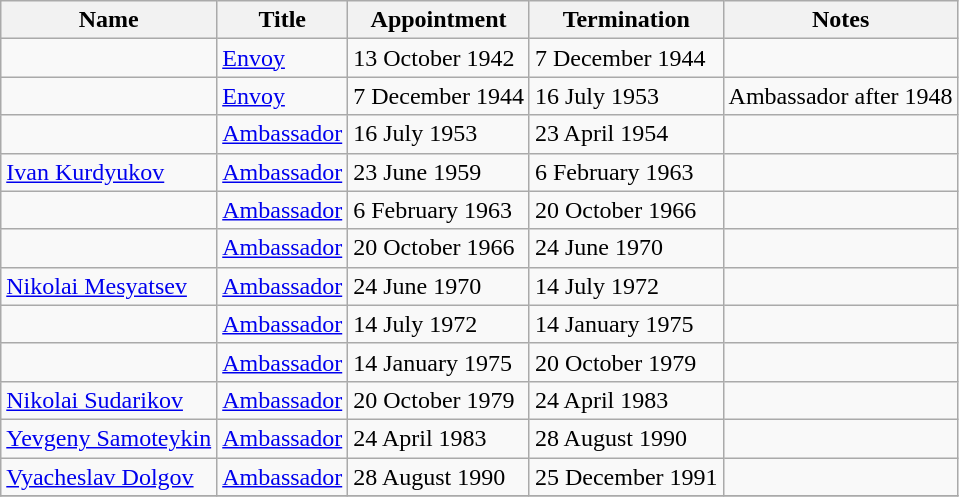<table class="wikitable">
<tr valign="middle">
<th>Name</th>
<th>Title</th>
<th>Appointment</th>
<th>Termination</th>
<th>Notes</th>
</tr>
<tr>
<td></td>
<td><a href='#'>Envoy</a></td>
<td>13 October 1942</td>
<td>7 December 1944</td>
<td></td>
</tr>
<tr>
<td></td>
<td><a href='#'>Envoy</a></td>
<td>7 December 1944</td>
<td>16 July 1953</td>
<td>Ambassador after 1948</td>
</tr>
<tr>
<td></td>
<td><a href='#'>Ambassador</a></td>
<td>16 July 1953</td>
<td>23 April 1954</td>
<td></td>
</tr>
<tr>
<td><a href='#'>Ivan Kurdyukov</a></td>
<td><a href='#'>Ambassador</a></td>
<td>23 June 1959</td>
<td>6 February 1963</td>
<td></td>
</tr>
<tr>
<td></td>
<td><a href='#'>Ambassador</a></td>
<td>6 February 1963</td>
<td>20 October 1966</td>
<td></td>
</tr>
<tr>
<td></td>
<td><a href='#'>Ambassador</a></td>
<td>20 October 1966</td>
<td>24 June 1970</td>
<td></td>
</tr>
<tr>
<td><a href='#'>Nikolai Mesyatsev</a></td>
<td><a href='#'>Ambassador</a></td>
<td>24 June 1970</td>
<td>14 July 1972</td>
<td></td>
</tr>
<tr>
<td></td>
<td><a href='#'>Ambassador</a></td>
<td>14 July 1972</td>
<td>14 January 1975</td>
<td></td>
</tr>
<tr>
<td></td>
<td><a href='#'>Ambassador</a></td>
<td>14 January 1975</td>
<td>20 October 1979</td>
<td></td>
</tr>
<tr>
<td><a href='#'>Nikolai Sudarikov</a></td>
<td><a href='#'>Ambassador</a></td>
<td>20 October 1979</td>
<td>24 April 1983</td>
<td></td>
</tr>
<tr>
<td><a href='#'>Yevgeny Samoteykin</a></td>
<td><a href='#'>Ambassador</a></td>
<td>24 April 1983</td>
<td>28 August 1990</td>
<td></td>
</tr>
<tr>
<td><a href='#'>Vyacheslav Dolgov</a></td>
<td><a href='#'>Ambassador</a></td>
<td>28 August 1990</td>
<td>25 December 1991</td>
<td></td>
</tr>
<tr>
</tr>
</table>
